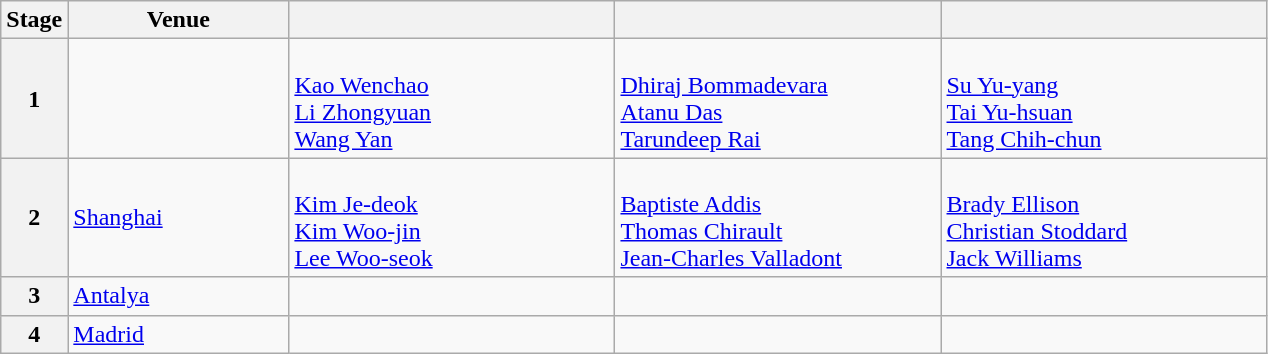<table class="wikitable">
<tr>
<th>Stage</th>
<th width=140>Venue</th>
<th width=210></th>
<th width=210></th>
<th width=210></th>
</tr>
<tr>
<th>1</th>
<td></td>
<td> <br> <a href='#'>Kao Wenchao</a> <br> <a href='#'>Li Zhongyuan</a> <br> <a href='#'>Wang Yan</a></td>
<td> <br> <a href='#'>Dhiraj Bommadevara</a> <br> <a href='#'>Atanu Das</a> <br> <a href='#'>Tarundeep Rai</a></td>
<td> <br> <a href='#'>Su Yu-yang</a> <br> <a href='#'>Tai Yu-hsuan</a> <br> <a href='#'>Tang Chih-chun</a></td>
</tr>
<tr>
<th>2</th>
<td> <a href='#'>Shanghai</a></td>
<td> <br> <a href='#'>Kim Je-deok</a> <br> <a href='#'>Kim Woo-jin</a> <br> <a href='#'>Lee Woo-seok</a></td>
<td> <br> <a href='#'>Baptiste Addis</a> <br> <a href='#'>Thomas Chirault</a> <br> <a href='#'>Jean-Charles Valladont</a></td>
<td> <br> <a href='#'>Brady Ellison</a> <br> <a href='#'>Christian Stoddard</a> <br> <a href='#'>Jack Williams</a></td>
</tr>
<tr>
<th>3</th>
<td> <a href='#'>Antalya</a></td>
<td></td>
<td></td>
<td></td>
</tr>
<tr>
<th>4</th>
<td> <a href='#'>Madrid</a></td>
<td></td>
<td></td>
<td></td>
</tr>
</table>
